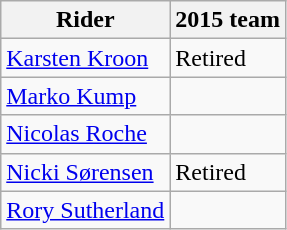<table class="wikitable">
<tr>
<th>Rider</th>
<th>2015 team</th>
</tr>
<tr>
<td><a href='#'>Karsten Kroon</a></td>
<td>Retired</td>
</tr>
<tr>
<td><a href='#'>Marko Kump</a></td>
<td></td>
</tr>
<tr>
<td><a href='#'>Nicolas Roche</a></td>
<td></td>
</tr>
<tr>
<td><a href='#'>Nicki Sørensen</a></td>
<td>Retired</td>
</tr>
<tr>
<td><a href='#'>Rory Sutherland</a></td>
<td></td>
</tr>
</table>
